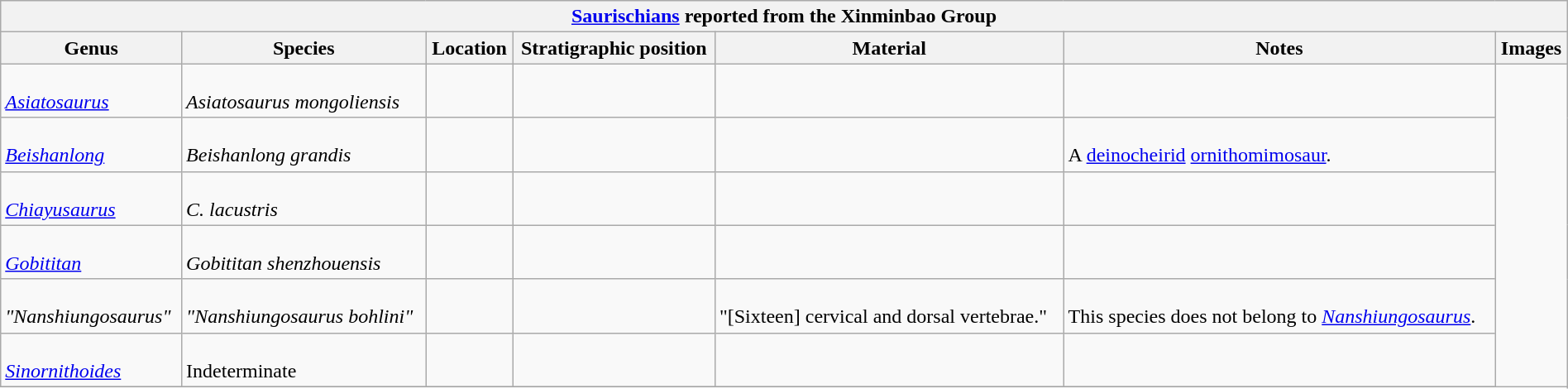<table class="wikitable" align="center" width="100%">
<tr>
<th colspan="7" align="center"><strong><a href='#'>Saurischians</a> reported from the Xinminbao Group</strong></th>
</tr>
<tr>
<th>Genus</th>
<th>Species</th>
<th>Location</th>
<th>Stratigraphic position</th>
<th>Material</th>
<th>Notes</th>
<th>Images</th>
</tr>
<tr>
<td><br><em><a href='#'>Asiatosaurus</a></em></td>
<td><br><em>Asiatosaurus mongoliensis</em></td>
<td></td>
<td></td>
<td></td>
<td></td>
<td rowspan="99"><br>
</td>
</tr>
<tr>
<td><br><em><a href='#'>Beishanlong</a></em></td>
<td><br><em>Beishanlong grandis</em></td>
<td></td>
<td></td>
<td></td>
<td><br>A <a href='#'>deinocheirid</a> <a href='#'>ornithomimosaur</a>.</td>
</tr>
<tr>
<td><br><em><a href='#'>Chiayusaurus</a></em></td>
<td><br><em>C. lacustris</em></td>
<td></td>
<td></td>
<td></td>
<td></td>
</tr>
<tr>
<td><br><em><a href='#'>Gobititan</a></em></td>
<td><br><em>Gobititan shenzhouensis</em></td>
<td></td>
<td></td>
<td></td>
<td></td>
</tr>
<tr>
<td><br><em>"Nanshiungosaurus"</em></td>
<td><br><em>"Nanshiungosaurus bohlini"</em></td>
<td></td>
<td></td>
<td><br>"[Sixteen] cervical and dorsal vertebrae."</td>
<td><br>This species does not belong to <em><a href='#'>Nanshiungosaurus</a></em>.</td>
</tr>
<tr>
<td><br><em><a href='#'>Sinornithoides</a></em></td>
<td><br>Indeterminate</td>
<td></td>
<td></td>
<td></td>
<td></td>
</tr>
<tr>
</tr>
</table>
